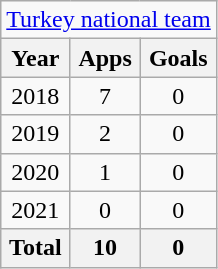<table class="wikitable" style="text-align:center">
<tr>
<td colspan="3"><a href='#'>Turkey national team</a></td>
</tr>
<tr>
<th>Year</th>
<th>Apps</th>
<th>Goals</th>
</tr>
<tr>
<td>2018</td>
<td>7</td>
<td>0</td>
</tr>
<tr>
<td>2019</td>
<td>2</td>
<td>0</td>
</tr>
<tr>
<td>2020</td>
<td>1</td>
<td>0</td>
</tr>
<tr>
<td>2021</td>
<td>0</td>
<td>0</td>
</tr>
<tr>
<th>Total</th>
<th>10</th>
<th>0</th>
</tr>
</table>
